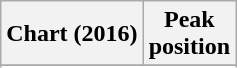<table class="wikitable sortable plainrowheaders" style="text-align:center">
<tr>
<th scope="col">Chart (2016)</th>
<th scope="col">Peak<br> position</th>
</tr>
<tr>
</tr>
<tr>
</tr>
<tr>
</tr>
<tr>
</tr>
<tr>
</tr>
<tr>
</tr>
</table>
